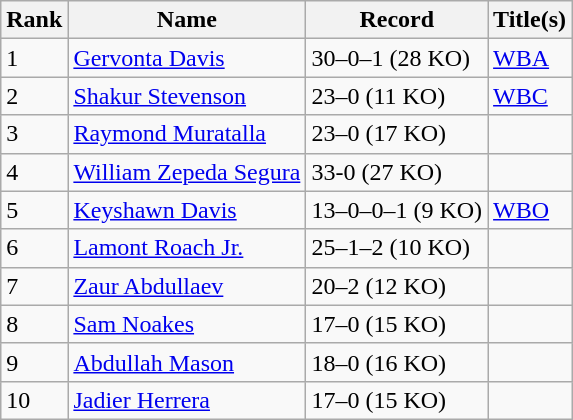<table class="wikitable">
<tr>
<th>Rank</th>
<th>Name</th>
<th>Record</th>
<th>Title(s)</th>
</tr>
<tr>
<td>1</td>
<td><a href='#'>Gervonta Davis</a></td>
<td>30–0–1 (28 KO)</td>
<td><a href='#'>WBA</a></td>
</tr>
<tr>
<td>2</td>
<td><a href='#'>Shakur Stevenson</a></td>
<td>23–0 (11 KO)</td>
<td><a href='#'>WBC</a></td>
</tr>
<tr>
<td>3</td>
<td><a href='#'>Raymond Muratalla</a></td>
<td>23–0 (17 KO)</td>
<td></td>
</tr>
<tr>
<td>4</td>
<td><a href='#'>William Zepeda Segura</a></td>
<td>33-0 (27 KO)</td>
<td></td>
</tr>
<tr>
<td>5</td>
<td><a href='#'>Keyshawn Davis</a></td>
<td>13–0–0–1 (9 KO)</td>
<td><a href='#'>WBO</a></td>
</tr>
<tr>
<td>6</td>
<td><a href='#'>Lamont Roach Jr.</a></td>
<td>25–1–2 (10 KO)</td>
<td></td>
</tr>
<tr>
<td>7</td>
<td><a href='#'>Zaur Abdullaev</a></td>
<td>20–2 (12 KO)</td>
<td></td>
</tr>
<tr>
<td>8</td>
<td><a href='#'>Sam Noakes</a></td>
<td>17–0 (15 KO)</td>
<td></td>
</tr>
<tr>
<td>9</td>
<td><a href='#'>Abdullah Mason</a></td>
<td>18–0 (16 KO)</td>
<td></td>
</tr>
<tr>
<td>10</td>
<td><a href='#'>Jadier Herrera</a></td>
<td>17–0 (15 KO)</td>
<td></td>
</tr>
</table>
